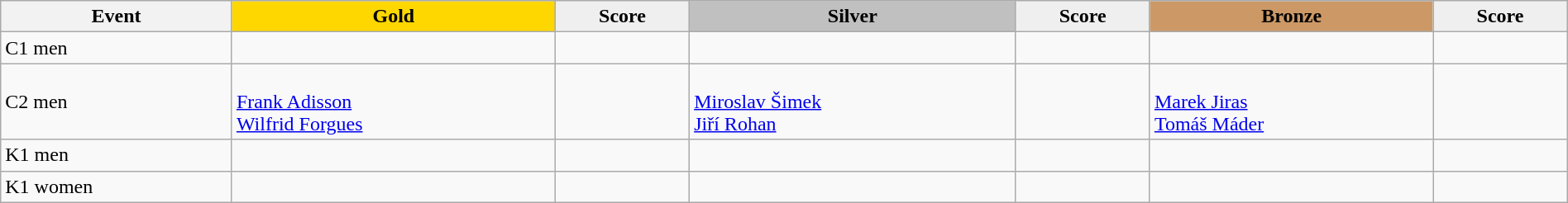<table class="wikitable" width=100%>
<tr>
<th>Event</th>
<td align=center bgcolor="gold"><strong>Gold</strong></td>
<td align=center bgcolor="EFEFEF"><strong>Score</strong></td>
<td align=center bgcolor="silver"><strong>Silver</strong></td>
<td align=center bgcolor="EFEFEF"><strong>Score</strong></td>
<td align=center bgcolor="CC9966"><strong>Bronze</strong></td>
<td align=center bgcolor="EFEFEF"><strong>Score</strong></td>
</tr>
<tr>
<td>C1 men</td>
<td></td>
<td></td>
<td></td>
<td></td>
<td></td>
<td></td>
</tr>
<tr>
<td>C2 men</td>
<td><br><a href='#'>Frank Adisson</a><br><a href='#'>Wilfrid Forgues</a></td>
<td></td>
<td><br><a href='#'>Miroslav Šimek</a><br><a href='#'>Jiří Rohan</a></td>
<td></td>
<td><br><a href='#'>Marek Jiras</a><br><a href='#'>Tomáš Máder</a></td>
<td></td>
</tr>
<tr>
<td>K1 men</td>
<td></td>
<td></td>
<td></td>
<td></td>
<td></td>
<td></td>
</tr>
<tr>
<td>K1 women</td>
<td></td>
<td></td>
<td></td>
<td></td>
<td></td>
<td></td>
</tr>
</table>
